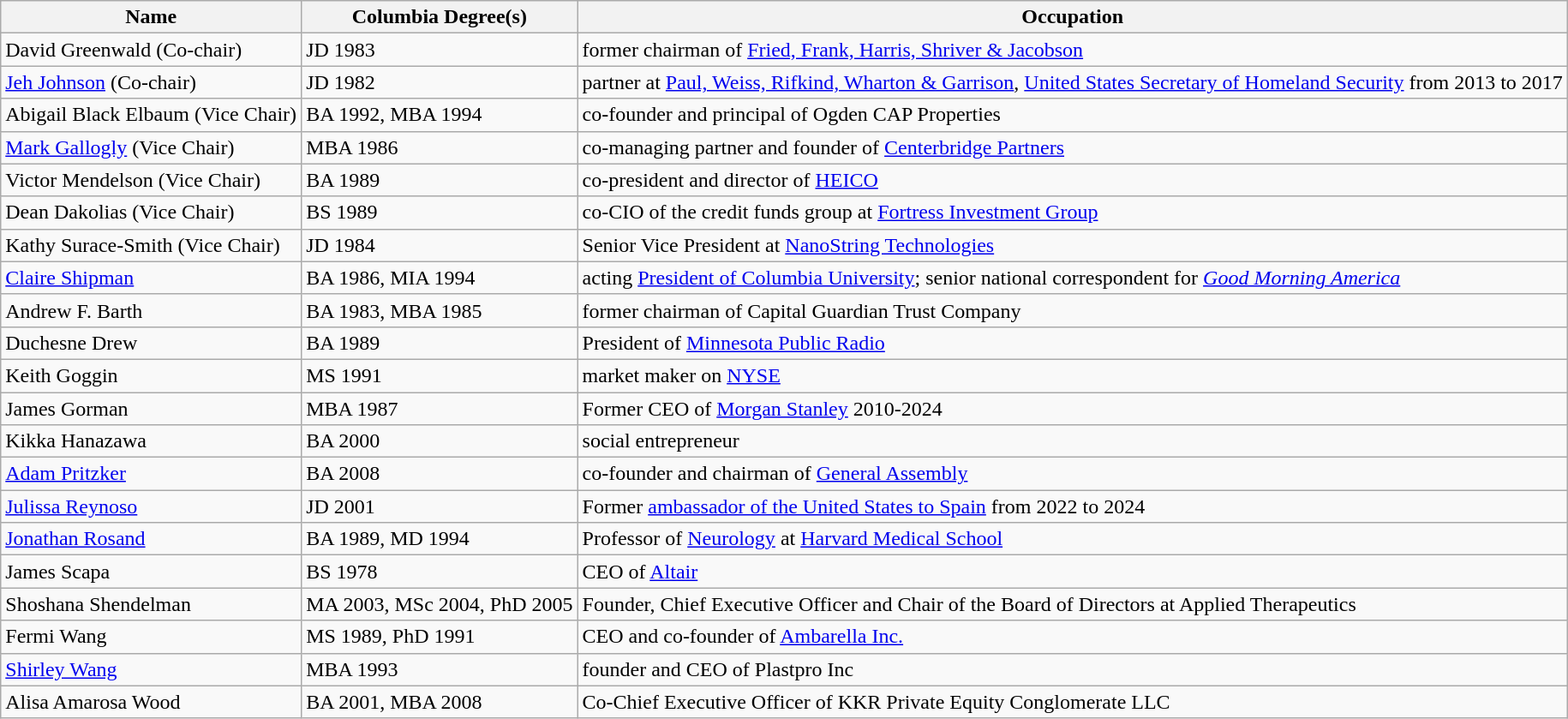<table class="wikitable">
<tr>
<th>Name</th>
<th>Columbia Degree(s)</th>
<th>Occupation</th>
</tr>
<tr>
<td>David Greenwald (Co-chair)</td>
<td>JD 1983</td>
<td>former chairman of <a href='#'>Fried, Frank, Harris, Shriver & Jacobson</a></td>
</tr>
<tr>
<td><a href='#'>Jeh Johnson</a> (Co-chair)</td>
<td>JD 1982</td>
<td>partner at <a href='#'>Paul, Weiss, Rifkind, Wharton & Garrison</a>, <a href='#'>United States Secretary of Homeland Security</a> from 2013 to 2017</td>
</tr>
<tr>
<td>Abigail Black Elbaum (Vice Chair)</td>
<td>BA 1992, MBA 1994</td>
<td>co-founder and principal of Ogden CAP Properties</td>
</tr>
<tr>
<td><a href='#'>Mark Gallogly</a> (Vice Chair)</td>
<td>MBA 1986</td>
<td>co-managing partner and founder of <a href='#'>Centerbridge Partners</a></td>
</tr>
<tr>
<td>Victor Mendelson (Vice Chair)</td>
<td>BA 1989</td>
<td>co-president and director of <a href='#'>HEICO</a></td>
</tr>
<tr>
<td>Dean Dakolias (Vice Chair)</td>
<td>BS 1989</td>
<td>co-CIO of the credit funds group at <a href='#'>Fortress Investment Group</a></td>
</tr>
<tr>
<td>Kathy Surace-Smith (Vice Chair)</td>
<td>JD 1984</td>
<td>Senior Vice President at <a href='#'>NanoString Technologies</a></td>
</tr>
<tr>
<td><a href='#'>Claire Shipman</a></td>
<td>BA 1986, MIA 1994</td>
<td>acting <a href='#'>President of Columbia University</a>; senior national correspondent for <em><a href='#'>Good Morning America</a></em></td>
</tr>
<tr>
<td>Andrew F. Barth</td>
<td>BA 1983, MBA 1985</td>
<td>former chairman of Capital Guardian Trust Company</td>
</tr>
<tr>
<td>Duchesne Drew</td>
<td>BA 1989</td>
<td>President of <a href='#'>Minnesota Public Radio</a></td>
</tr>
<tr>
<td>Keith Goggin</td>
<td>MS 1991</td>
<td>market maker on <a href='#'>NYSE</a></td>
</tr>
<tr>
<td>James Gorman</td>
<td>MBA 1987</td>
<td>Former CEO of <a href='#'>Morgan Stanley</a> 2010-2024</td>
</tr>
<tr>
<td>Kikka Hanazawa</td>
<td>BA 2000</td>
<td>social entrepreneur</td>
</tr>
<tr>
<td><a href='#'>Adam Pritzker</a></td>
<td>BA 2008</td>
<td>co-founder and chairman of <a href='#'>General Assembly</a></td>
</tr>
<tr>
<td><a href='#'>Julissa Reynoso</a></td>
<td>JD 2001</td>
<td>Former <a href='#'>ambassador of the United States to Spain</a> from 2022 to 2024</td>
</tr>
<tr>
<td><a href='#'>Jonathan Rosand</a></td>
<td>BA 1989, MD 1994</td>
<td>Professor of <a href='#'>Neurology</a> at <a href='#'>Harvard Medical School</a></td>
</tr>
<tr>
<td>James Scapa</td>
<td>BS 1978</td>
<td>CEO of <a href='#'>Altair</a></td>
</tr>
<tr>
<td>Shoshana Shendelman</td>
<td>MA 2003, MSc 2004, PhD 2005</td>
<td>Founder, Chief Executive Officer and Chair of the Board of Directors at Applied Therapeutics</td>
</tr>
<tr>
<td>Fermi Wang</td>
<td>MS 1989, PhD 1991</td>
<td>CEO and co-founder of <a href='#'>Ambarella Inc.</a></td>
</tr>
<tr>
<td><a href='#'>Shirley Wang</a></td>
<td>MBA 1993</td>
<td>founder and CEO of Plastpro Inc</td>
</tr>
<tr>
<td>Alisa Amarosa Wood</td>
<td>BA 2001, MBA 2008</td>
<td>Co-Chief Executive Officer of KKR Private Equity Conglomerate LLC</td>
</tr>
</table>
